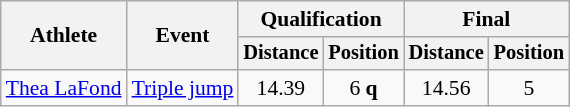<table class=wikitable style=font-size:90%>
<tr>
<th rowspan=2>Athlete</th>
<th rowspan=2>Event</th>
<th colspan=2>Qualification</th>
<th colspan=2>Final</th>
</tr>
<tr style=font-size:95%>
<th>Distance</th>
<th>Position</th>
<th>Distance</th>
<th>Position</th>
</tr>
<tr align=center>
<td align=left><a href='#'>Thea LaFond</a></td>
<td align=left><a href='#'>Triple jump</a></td>
<td>14.39</td>
<td>6 <strong>q</strong></td>
<td>14.56</td>
<td>5</td>
</tr>
</table>
